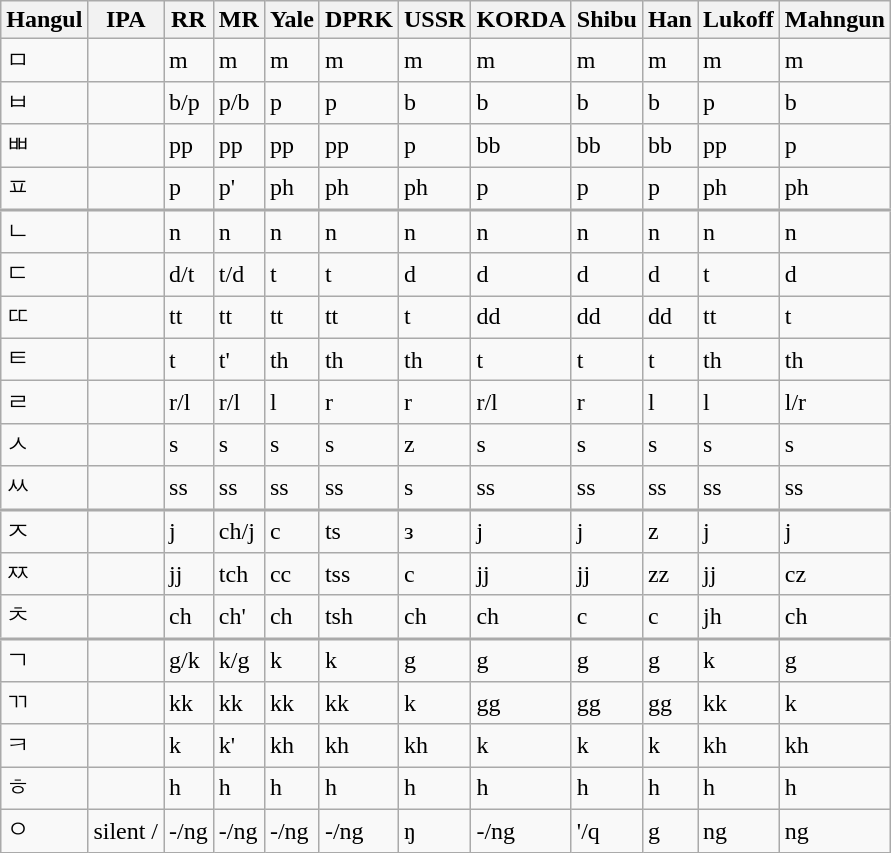<table class="wikitable">
<tr>
<th>Hangul</th>
<th>IPA</th>
<th>RR</th>
<th>MR</th>
<th>Yale</th>
<th>DPRK</th>
<th>USSR</th>
<th>KORDA</th>
<th>Shibu</th>
<th>Han</th>
<th>Lukoff</th>
<th>Mahngun</th>
</tr>
<tr>
<td>ㅁ</td>
<td></td>
<td>m</td>
<td>m</td>
<td>m</td>
<td>m</td>
<td>m</td>
<td>m</td>
<td>m</td>
<td>m</td>
<td>m</td>
<td>m</td>
</tr>
<tr>
<td>ㅂ</td>
<td></td>
<td>b/p</td>
<td>p/b</td>
<td>p</td>
<td>p</td>
<td>b</td>
<td>b</td>
<td>b</td>
<td>b</td>
<td>p</td>
<td>b</td>
</tr>
<tr>
<td>ㅃ</td>
<td></td>
<td>pp</td>
<td>pp</td>
<td>pp</td>
<td>pp</td>
<td>p</td>
<td>bb</td>
<td>bb</td>
<td>bb</td>
<td>pp</td>
<td>p</td>
</tr>
<tr>
<td>ㅍ</td>
<td></td>
<td>p</td>
<td>p'</td>
<td>ph</td>
<td>ph</td>
<td>ph</td>
<td>p</td>
<td>p</td>
<td>p</td>
<td>ph</td>
<td>ph</td>
</tr>
<tr style="border-top: 2px solid #aaa;">
<td>ㄴ</td>
<td></td>
<td>n</td>
<td>n</td>
<td>n</td>
<td>n</td>
<td>n</td>
<td>n</td>
<td>n</td>
<td>n</td>
<td>n</td>
<td>n</td>
</tr>
<tr>
<td>ㄷ</td>
<td></td>
<td>d/t</td>
<td>t/d</td>
<td>t</td>
<td>t</td>
<td>d</td>
<td>d</td>
<td>d</td>
<td>d</td>
<td>t</td>
<td>d</td>
</tr>
<tr>
<td>ㄸ</td>
<td></td>
<td>tt</td>
<td>tt</td>
<td>tt</td>
<td>tt</td>
<td>t</td>
<td>dd</td>
<td>dd</td>
<td>dd</td>
<td>tt</td>
<td>t</td>
</tr>
<tr>
<td>ㅌ</td>
<td></td>
<td>t</td>
<td>t'</td>
<td>th</td>
<td>th</td>
<td>th</td>
<td>t</td>
<td>t</td>
<td>t</td>
<td>th</td>
<td>th</td>
</tr>
<tr>
<td>ㄹ</td>
<td></td>
<td>r/l</td>
<td>r/l</td>
<td>l</td>
<td>r</td>
<td>r</td>
<td>r/l</td>
<td>r</td>
<td>l</td>
<td>l</td>
<td>l/r</td>
</tr>
<tr>
<td>ㅅ</td>
<td></td>
<td>s</td>
<td>s</td>
<td>s</td>
<td>s</td>
<td>z</td>
<td>s</td>
<td>s</td>
<td>s</td>
<td>s</td>
<td>s</td>
</tr>
<tr>
<td>ㅆ</td>
<td></td>
<td>ss</td>
<td>ss</td>
<td>ss</td>
<td>ss</td>
<td>s</td>
<td>ss</td>
<td>ss</td>
<td>ss</td>
<td>ss</td>
<td>ss</td>
</tr>
<tr style="border-top: 2px solid #aaa;">
<td>ㅈ</td>
<td></td>
<td>j</td>
<td>ch/j</td>
<td>c</td>
<td>ts</td>
<td>з</td>
<td>j</td>
<td>j</td>
<td>z</td>
<td>j</td>
<td>j</td>
</tr>
<tr>
<td>ㅉ</td>
<td></td>
<td>jj</td>
<td>tch</td>
<td>cc</td>
<td>tss</td>
<td>c</td>
<td>jj</td>
<td>jj</td>
<td>zz</td>
<td>jj</td>
<td>cz</td>
</tr>
<tr>
<td>ㅊ</td>
<td></td>
<td>ch</td>
<td>ch'</td>
<td>ch</td>
<td>tsh</td>
<td>ch</td>
<td>ch</td>
<td>c</td>
<td>c</td>
<td>jh</td>
<td>ch</td>
</tr>
<tr style="border-top: 2px solid #aaa;">
<td>ㄱ</td>
<td></td>
<td>g/k</td>
<td>k/g</td>
<td>k</td>
<td>k</td>
<td>g</td>
<td>g</td>
<td>g</td>
<td>g</td>
<td>k</td>
<td>g</td>
</tr>
<tr>
<td>ㄲ</td>
<td></td>
<td>kk</td>
<td>kk</td>
<td>kk</td>
<td>kk</td>
<td>k</td>
<td>gg</td>
<td>gg</td>
<td>gg</td>
<td>kk</td>
<td>k</td>
</tr>
<tr>
<td>ㅋ</td>
<td></td>
<td>k</td>
<td>k'</td>
<td>kh</td>
<td>kh</td>
<td>kh</td>
<td>k</td>
<td>k</td>
<td>k</td>
<td>kh</td>
<td>kh</td>
</tr>
<tr>
<td>ㅎ</td>
<td></td>
<td>h</td>
<td>h</td>
<td>h</td>
<td>h</td>
<td>h</td>
<td>h</td>
<td>h</td>
<td>h</td>
<td>h</td>
<td>h</td>
</tr>
<tr>
<td>ㅇ</td>
<td>silent / </td>
<td>-/ng</td>
<td>-/ng</td>
<td>-/ng</td>
<td>-/ng</td>
<td>ŋ</td>
<td>-/ng</td>
<td>'/q</td>
<td>g</td>
<td>ng</td>
<td>ng</td>
</tr>
</table>
